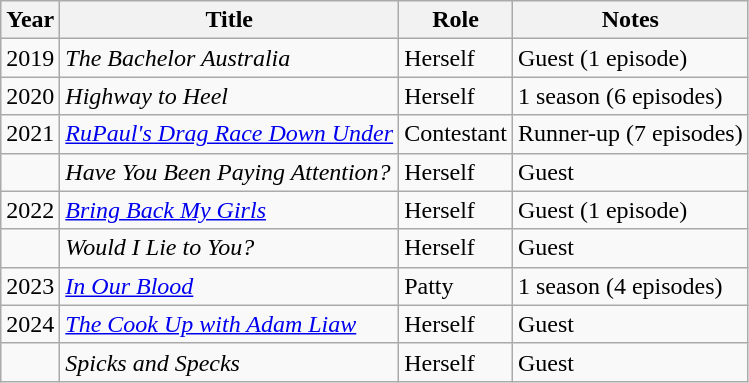<table class="wikitable sortable">
<tr>
<th>Year</th>
<th>Title</th>
<th>Role</th>
<th class="unsortable">Notes</th>
</tr>
<tr>
<td>2019</td>
<td><em>The Bachelor Australia</em></td>
<td>Herself</td>
<td>Guest (1 episode)</td>
</tr>
<tr>
<td>2020</td>
<td><em>Highway to Heel</em></td>
<td>Herself</td>
<td>1 season (6 episodes)</td>
</tr>
<tr>
<td>2021</td>
<td><em><a href='#'>RuPaul's Drag Race Down Under</a></em></td>
<td>Contestant</td>
<td>Runner-up (7 episodes)</td>
</tr>
<tr>
<td></td>
<td><em>Have You Been Paying Attention?</em></td>
<td>Herself</td>
<td>Guest</td>
</tr>
<tr>
<td>2022</td>
<td><em><a href='#'>Bring Back My Girls</a></em></td>
<td>Herself</td>
<td>Guest (1 episode)</td>
</tr>
<tr>
<td></td>
<td><em>Would I Lie to You?</em></td>
<td>Herself</td>
<td>Guest</td>
</tr>
<tr>
<td>2023</td>
<td><em><a href='#'>In Our Blood</a></em></td>
<td>Patty</td>
<td>1 season (4 episodes)</td>
</tr>
<tr>
<td>2024</td>
<td><em><a href='#'>The Cook Up with Adam Liaw</a></em></td>
<td>Herself</td>
<td>Guest</td>
</tr>
<tr>
<td></td>
<td><em>Spicks and Specks</em></td>
<td>Herself</td>
<td>Guest</td>
</tr>
</table>
